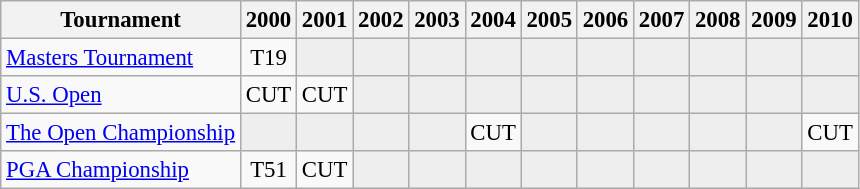<table class="wikitable" style="font-size:95%;">
<tr>
<th>Tournament</th>
<th>2000</th>
<th>2001</th>
<th>2002</th>
<th>2003</th>
<th>2004</th>
<th>2005</th>
<th>2006</th>
<th>2007</th>
<th>2008</th>
<th>2009</th>
<th>2010</th>
</tr>
<tr>
<td><a href='#'>Masters Tournament</a></td>
<td align="center">T19</td>
<td style="background:#eeeeee;"></td>
<td style="background:#eeeeee;"></td>
<td style="background:#eeeeee;"></td>
<td style="background:#eeeeee;"></td>
<td style="background:#eeeeee;"></td>
<td style="background:#eeeeee;"></td>
<td style="background:#eeeeee;"></td>
<td style="background:#eeeeee;"></td>
<td style="background:#eeeeee;"></td>
<td style="background:#eeeeee;"></td>
</tr>
<tr>
<td><a href='#'>U.S. Open</a></td>
<td align="center">CUT</td>
<td align="center">CUT</td>
<td style="background:#eeeeee;"></td>
<td style="background:#eeeeee;"></td>
<td style="background:#eeeeee;"></td>
<td style="background:#eeeeee;"></td>
<td style="background:#eeeeee;"></td>
<td style="background:#eeeeee;"></td>
<td style="background:#eeeeee;"></td>
<td style="background:#eeeeee;"></td>
<td style="background:#eeeeee;"></td>
</tr>
<tr>
<td><a href='#'>The Open Championship</a></td>
<td style="background:#eeeeee;"></td>
<td style="background:#eeeeee;"></td>
<td style="background:#eeeeee;"></td>
<td style="background:#eeeeee;"></td>
<td align="center">CUT</td>
<td style="background:#eeeeee;"></td>
<td style="background:#eeeeee;"></td>
<td style="background:#eeeeee;"></td>
<td style="background:#eeeeee;"></td>
<td style="background:#eeeeee;"></td>
<td align="center">CUT</td>
</tr>
<tr>
<td><a href='#'>PGA Championship</a></td>
<td align="center">T51</td>
<td align="center">CUT</td>
<td style="background:#eeeeee;"></td>
<td style="background:#eeeeee;"></td>
<td style="background:#eeeeee;"></td>
<td style="background:#eeeeee;"></td>
<td style="background:#eeeeee;"></td>
<td style="background:#eeeeee;"></td>
<td style="background:#eeeeee;"></td>
<td style="background:#eeeeee;"></td>
<td style="background:#eeeeee;"></td>
</tr>
</table>
